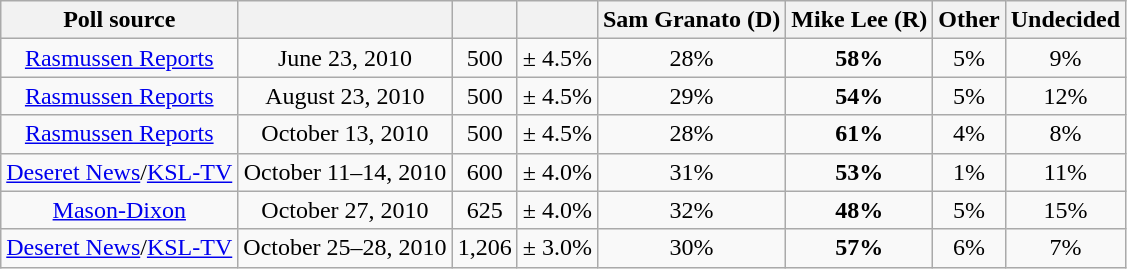<table class="wikitable" style="text-align:center">
<tr valign=bottom>
<th>Poll source</th>
<th></th>
<th></th>
<th></th>
<th>Sam Granato (D)</th>
<th>Mike Lee (R)</th>
<th>Other</th>
<th>Undecided</th>
</tr>
<tr>
<td><a href='#'>Rasmussen Reports</a></td>
<td>June 23, 2010</td>
<td>500</td>
<td>± 4.5%</td>
<td>28%</td>
<td><strong>58%</strong></td>
<td>5%</td>
<td>9%</td>
</tr>
<tr>
<td><a href='#'>Rasmussen Reports</a></td>
<td>August 23, 2010</td>
<td>500</td>
<td>± 4.5%</td>
<td>29%</td>
<td><strong>54%</strong></td>
<td>5%</td>
<td>12%</td>
</tr>
<tr>
<td><a href='#'>Rasmussen Reports</a></td>
<td>October 13, 2010</td>
<td>500</td>
<td>± 4.5%</td>
<td>28%</td>
<td><strong>61%</strong></td>
<td>4%</td>
<td>8%</td>
</tr>
<tr>
<td><a href='#'>Deseret News</a>/<a href='#'>KSL-TV</a></td>
<td>October 11–14, 2010</td>
<td>600</td>
<td>± 4.0%</td>
<td>31%</td>
<td><strong>53%</strong></td>
<td>1%</td>
<td>11%</td>
</tr>
<tr>
<td><a href='#'>Mason-Dixon</a></td>
<td>October 27, 2010</td>
<td>625</td>
<td>± 4.0%</td>
<td>32%</td>
<td><strong>48%</strong></td>
<td>5%</td>
<td>15%</td>
</tr>
<tr>
<td><a href='#'>Deseret News</a>/<a href='#'>KSL-TV</a></td>
<td>October 25–28, 2010</td>
<td>1,206</td>
<td>± 3.0%</td>
<td>30%</td>
<td><strong>57%</strong></td>
<td>6%</td>
<td>7%</td>
</tr>
</table>
